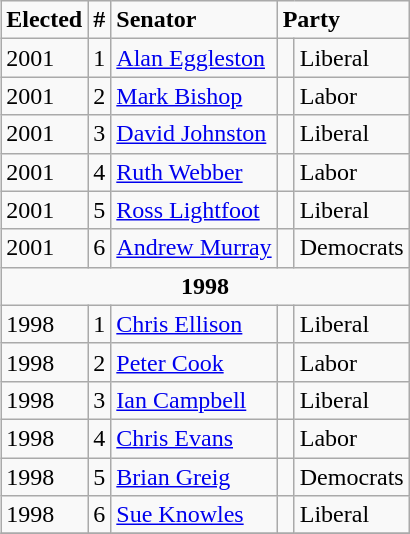<table class="wikitable" style="float:right">
<tr>
<td><strong>Elected</strong></td>
<td><strong>#</strong></td>
<td><strong>Senator</strong></td>
<td colspan="2"><strong>Party</strong></td>
</tr>
<tr>
<td>2001</td>
<td>1</td>
<td><a href='#'>Alan Eggleston</a></td>
<td> </td>
<td>Liberal</td>
</tr>
<tr>
<td>2001</td>
<td>2</td>
<td><a href='#'>Mark Bishop</a></td>
<td> </td>
<td>Labor</td>
</tr>
<tr>
<td>2001</td>
<td>3</td>
<td><a href='#'>David Johnston</a></td>
<td> </td>
<td>Liberal</td>
</tr>
<tr>
<td>2001</td>
<td>4</td>
<td><a href='#'>Ruth Webber</a></td>
<td> </td>
<td>Labor</td>
</tr>
<tr>
<td>2001</td>
<td>5</td>
<td><a href='#'>Ross Lightfoot</a></td>
<td> </td>
<td>Liberal</td>
</tr>
<tr>
<td>2001</td>
<td>6</td>
<td><a href='#'>Andrew Murray</a></td>
<td> </td>
<td>Democrats</td>
</tr>
<tr>
<td align=center colspan="5"><strong>1998</strong></td>
</tr>
<tr>
<td>1998</td>
<td>1</td>
<td><a href='#'>Chris Ellison</a></td>
<td> </td>
<td>Liberal</td>
</tr>
<tr>
<td>1998</td>
<td>2</td>
<td><a href='#'>Peter Cook</a></td>
<td> </td>
<td>Labor</td>
</tr>
<tr>
<td>1998</td>
<td>3</td>
<td><a href='#'>Ian Campbell</a></td>
<td> </td>
<td>Liberal</td>
</tr>
<tr>
<td>1998</td>
<td>4</td>
<td><a href='#'>Chris Evans</a></td>
<td> </td>
<td>Labor</td>
</tr>
<tr>
<td>1998</td>
<td>5</td>
<td><a href='#'>Brian Greig</a></td>
<td> </td>
<td>Democrats</td>
</tr>
<tr>
<td>1998</td>
<td>6</td>
<td><a href='#'>Sue Knowles</a></td>
<td> </td>
<td>Liberal</td>
</tr>
<tr>
</tr>
</table>
